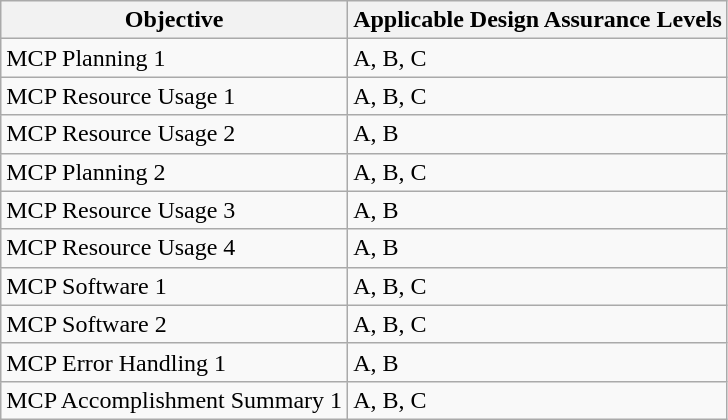<table class="wikitable">
<tr>
<th>Objective</th>
<th>Applicable Design Assurance Levels</th>
</tr>
<tr>
<td>MCP Planning 1</td>
<td>A, B, C</td>
</tr>
<tr>
<td>MCP Resource Usage 1</td>
<td>A, B, C</td>
</tr>
<tr>
<td>MCP Resource Usage 2</td>
<td>A, B</td>
</tr>
<tr>
<td>MCP Planning 2</td>
<td>A, B, C</td>
</tr>
<tr>
<td>MCP Resource Usage 3</td>
<td>A, B</td>
</tr>
<tr>
<td>MCP Resource Usage 4</td>
<td>A, B</td>
</tr>
<tr>
<td>MCP Software 1</td>
<td>A, B, C</td>
</tr>
<tr>
<td>MCP Software 2</td>
<td>A, B, C</td>
</tr>
<tr>
<td>MCP Error Handling 1</td>
<td>A, B</td>
</tr>
<tr>
<td>MCP Accomplishment Summary 1</td>
<td>A, B, C</td>
</tr>
</table>
